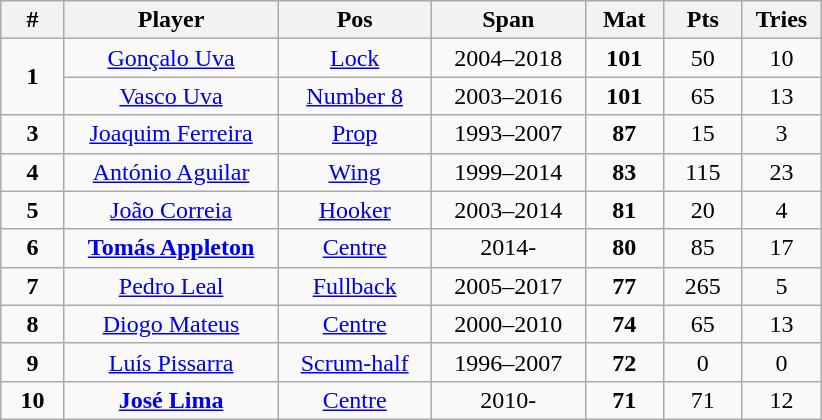<table class="wikitable" style="font-size:100%; text-align:center;">
<tr>
<th style="width:35px;">#</th>
<th style="width:135px;">Player</th>
<th style="width:95px;">Pos</th>
<th style="width:95px;">Span</th>
<th style="width:45px;">Mat</th>
<th style="width:45px;">Pts</th>
<th style="width:45px;">Tries</th>
</tr>
<tr>
<td rowspan=2><strong>1</strong></td>
<td><a href='#'>Gonçalo Uva</a></td>
<td><a href='#'>Lock</a></td>
<td>2004–2018</td>
<td><strong>101</strong></td>
<td>50</td>
<td>10</td>
</tr>
<tr>
<td><a href='#'>Vasco Uva</a></td>
<td><a href='#'>Number 8</a></td>
<td>2003–2016</td>
<td><strong>101</strong></td>
<td>65</td>
<td>13</td>
</tr>
<tr>
<td><strong>3</strong></td>
<td><a href='#'>Joaquim Ferreira</a></td>
<td><a href='#'>Prop</a></td>
<td>1993–2007</td>
<td><strong>87</strong></td>
<td>15</td>
<td>3</td>
</tr>
<tr>
<td><strong>4</strong></td>
<td><a href='#'>António Aguilar</a></td>
<td><a href='#'>Wing</a></td>
<td>1999–2014</td>
<td><strong>83</strong></td>
<td>115</td>
<td>23</td>
</tr>
<tr>
<td><strong>5</strong></td>
<td><a href='#'>João Correia</a></td>
<td><a href='#'>Hooker</a></td>
<td>2003–2014</td>
<td><strong>81</strong></td>
<td>20</td>
<td>4</td>
</tr>
<tr>
<td><strong>6</strong></td>
<td><strong><a href='#'>Tomás Appleton</a></strong></td>
<td><a href='#'>Centre</a></td>
<td>2014-</td>
<td><strong>80</strong></td>
<td>85</td>
<td>17</td>
</tr>
<tr>
<td><strong>7</strong></td>
<td><a href='#'>Pedro Leal</a></td>
<td><a href='#'>Fullback</a></td>
<td>2005–2017</td>
<td><strong>77</strong></td>
<td>265</td>
<td>5</td>
</tr>
<tr>
<td><strong>8</strong></td>
<td><a href='#'>Diogo Mateus</a></td>
<td><a href='#'>Centre</a></td>
<td>2000–2010</td>
<td><strong>74</strong></td>
<td>65</td>
<td>13</td>
</tr>
<tr>
<td><strong>9</strong></td>
<td><a href='#'>Luís Pissarra</a></td>
<td><a href='#'>Scrum-half</a></td>
<td>1996–2007</td>
<td><strong>72</strong></td>
<td>0</td>
<td>0</td>
</tr>
<tr>
<td><strong>10</strong></td>
<td><strong><a href='#'>José Lima</a></strong></td>
<td><a href='#'>Centre</a></td>
<td>2010-</td>
<td><strong>71</strong></td>
<td>71</td>
<td>12</td>
</tr>
</table>
